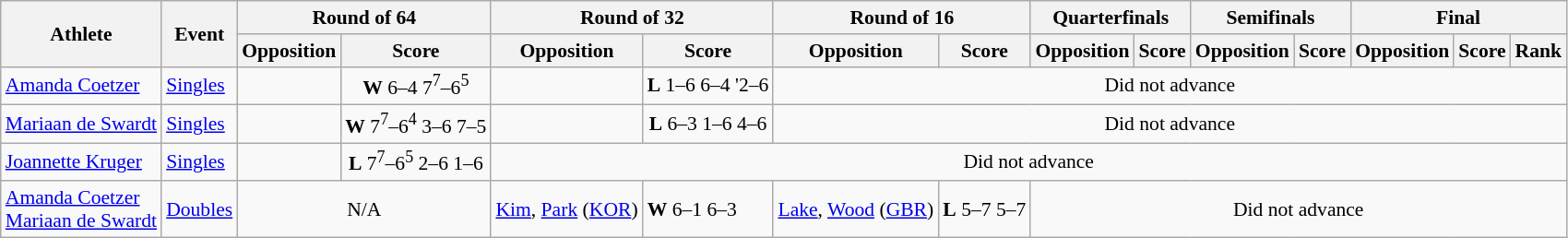<table class=wikitable style="font-size:90%">
<tr>
<th rowspan="2">Athlete</th>
<th rowspan="2">Event</th>
<th colspan="2">Round of 64</th>
<th colspan="2">Round of 32</th>
<th colspan="2">Round of 16</th>
<th colspan="2">Quarterfinals</th>
<th colspan="2">Semifinals</th>
<th colspan="3">Final</th>
</tr>
<tr>
<th>Opposition</th>
<th>Score</th>
<th>Opposition</th>
<th>Score</th>
<th>Opposition</th>
<th>Score</th>
<th>Opposition</th>
<th>Score</th>
<th>Opposition</th>
<th>Score</th>
<th>Opposition</th>
<th>Score</th>
<th>Rank</th>
</tr>
<tr>
<td><a href='#'>Amanda Coetzer</a></td>
<td><a href='#'>Singles</a></td>
<td align=center></td>
<td align=center><strong>W</strong> 6–4 7<sup>7</sup>–6<sup>5</sup></td>
<td align=center></td>
<td align=center><strong>L</strong> 1–6 6–4 '2–6</td>
<td align=center colspan=9>Did not advance</td>
</tr>
<tr>
<td><a href='#'>Mariaan de Swardt</a></td>
<td><a href='#'>Singles</a></td>
<td align=center></td>
<td align=center><strong>W</strong> 7<sup>7</sup>–6<sup>4</sup> 3–6 7–5</td>
<td align=center></td>
<td align=center><strong>L</strong> 6–3 1–6 4–6</td>
<td align=center colspan=9>Did not advance</td>
</tr>
<tr>
<td><a href='#'>Joannette Kruger</a></td>
<td><a href='#'>Singles</a></td>
<td align=center></td>
<td align=center><strong>L</strong> 7<sup>7</sup>–6<sup>5</sup> 2–6 1–6</td>
<td align=center colspan=11>Did not advance</td>
</tr>
<tr>
<td><a href='#'>Amanda Coetzer</a><br><a href='#'>Mariaan de Swardt</a></td>
<td><a href='#'>Doubles</a></td>
<td align=center colspan=2>N/A</td>
<td> <a href='#'>Kim</a>, <a href='#'>Park</a> (<a href='#'>KOR</a>)</td>
<td><strong>W</strong> 6–1 6–3</td>
<td> <a href='#'>Lake</a>, <a href='#'>Wood</a> (<a href='#'>GBR</a>)</td>
<td><strong>L</strong> 5–7 5–7</td>
<td align=center colspan=7>Did not advance</td>
</tr>
</table>
